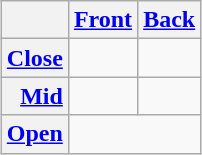<table class="wikitable" style="margin: 0 auto; text-align:center;">
<tr>
<th></th>
<th><a href='#'>Front</a></th>
<th><a href='#'>Back</a></th>
</tr>
<tr>
<th style="text-align: right;"><a href='#'>Close</a></th>
<td></td>
<td></td>
</tr>
<tr>
<th style="text-align: right;"><a href='#'>Mid</a></th>
<td></td>
<td></td>
</tr>
<tr>
<th style="text-align: right;"><a href='#'>Open</a></th>
<td colspan=2></td>
</tr>
</table>
